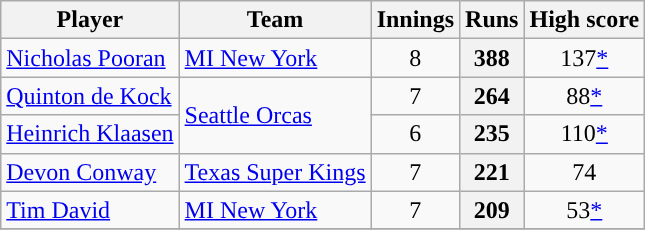<table class="wikitable sortable" style="text-align:center">
<tr>
<th scope="col" class="unsortable">Player</th>
<th scope="col">Team</th>
<th scope="col">Innings</th>
<th scope="col">Runs</th>
<th scope="col">High score</th>
</tr>
<tr>
<td scope="row" style="text-align:left"><a href='#'>Nicholas Pooran</a></td>
<td style="text-align:left"><a href='#'>MI New York</a></td>
<td>8</td>
<th>388</th>
<td>137<a href='#'>*</a></td>
</tr>
<tr>
<td scope="row" style="text-align:left"><a href='#'>Quinton de Kock</a></td>
<td style="text-align:left" rowspan=2><a href='#'>Seattle Orcas</a></td>
<td>7</td>
<th>264</th>
<td>88<a href='#'>*</a></td>
</tr>
<tr>
<td scope="row" style="text-align:left"><a href='#'>Heinrich Klaasen</a></td>
<td>6</td>
<th>235</th>
<td>110<a href='#'>*</a></td>
</tr>
<tr>
<td scope="row" style="text-align:left"><a href='#'>Devon Conway</a></td>
<td style="text-align:left"><a href='#'>Texas Super Kings</a></td>
<td>7</td>
<th>221</th>
<td>74</td>
</tr>
<tr>
<td scope="row" style="text-align:left"><a href='#'>Tim David</a></td>
<td style="text-align:left"><a href='#'>MI New York</a></td>
<td>7</td>
<th>209</th>
<td>53<a href='#'>*</a></td>
</tr>
<tr>
</tr>
</table>
